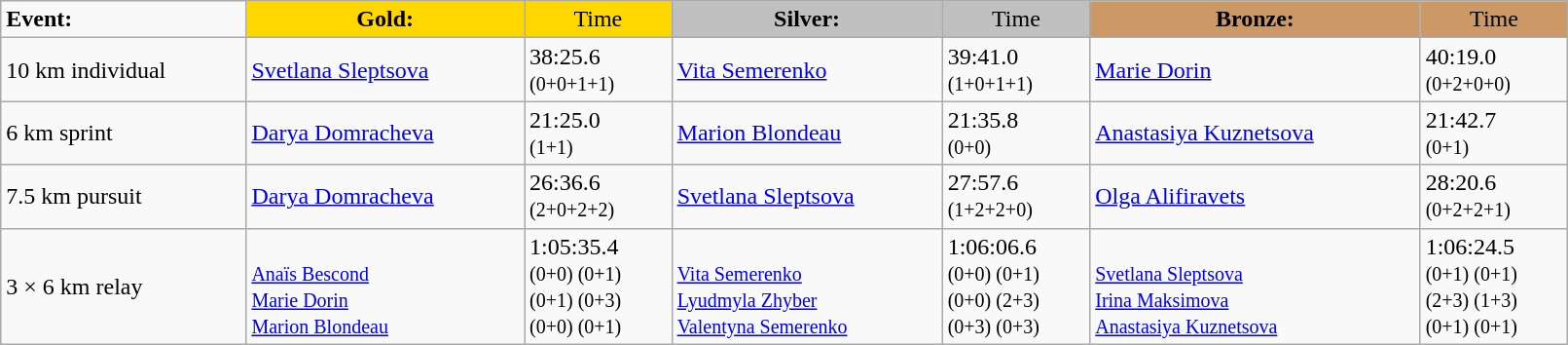<table class="wikitable" width=85%>
<tr>
<td><strong>Event:</strong></td>
<td style="text-align:center;background-color:gold;"><strong>Gold:</strong></td>
<td style="text-align:center;background-color:gold;">Time</td>
<td style="text-align:center;background-color:silver;"><strong>Silver:</strong></td>
<td style="text-align:center;background-color:silver;">Time</td>
<td style="text-align:center;background-color:#CC9966;"><strong>Bronze:</strong></td>
<td style="text-align:center;background-color:#CC9966;">Time</td>
</tr>
<tr>
<td>10 km individual<br><em></em></td>
<td><a href='#'>Svetlana Sleptsova</a><br><small></small></td>
<td>38:25.6<br><small>(0+0+1+1)</small></td>
<td><a href='#'>Vita Semerenko</a><br><small></small></td>
<td>39:41.0 <br><small>(1+0+1+1)</small></td>
<td><a href='#'>Marie Dorin</a><br><small></small></td>
<td>40:19.0<br><small>(0+2+0+0)</small></td>
</tr>
<tr>
<td>6 km sprint<br><em></em></td>
<td><a href='#'>Darya Domracheva</a> <br><small></small></td>
<td>21:25.0<br><small>(1+1)</small></td>
<td><a href='#'>Marion Blondeau</a><br><small></small></td>
<td>21:35.8<br><small>(0+0)</small></td>
<td><a href='#'>Anastasiya Kuznetsova</a><br><small></small></td>
<td>21:42.7<br><small>(0+1)</small></td>
</tr>
<tr>
<td>7.5 km pursuit<br><em></em></td>
<td><a href='#'>Darya Domracheva</a> <br><small></small></td>
<td>26:36.6<br><small>(2+0+2+2)</small></td>
<td><a href='#'>Svetlana Sleptsova</a><br><small></small></td>
<td>27:57.6<br><small>(1+2+2+0)</small></td>
<td><a href='#'>Olga Alifiravets</a><br><small></small></td>
<td>28:20.6<br><small>(0+2+2+1)</small></td>
</tr>
<tr>
<td>3 × 6 km relay<br><em></em></td>
<td>  <br><small><a href='#'>Anaïs Bescond</a> <br> <a href='#'>Marie Dorin</a> <br> <a href='#'>Marion Blondeau</a></small></td>
<td>1:05:35.4<br><small>(0+0) (0+1)<br>(0+1) (0+3)<br>(0+0) (0+1)</small></td>
<td>  <br><small><a href='#'>Vita Semerenko</a> <br> <a href='#'>Lyudmyla Zhyber</a> <br> <a href='#'>Valentyna Semerenko</a></small></td>
<td>1:06:06.6<br><small>(0+0) (0+1)<br>(0+0) (2+3)<br>(0+3) (0+3)</small></td>
<td>  <br><small><a href='#'>Svetlana Sleptsova</a> <br> <a href='#'>Irina Maksimova</a> <br> <a href='#'>Anastasiya Kuznetsova</a></small></td>
<td>1:06:24.5<br><small>(0+1) (0+1)<br>(2+3) (1+3)<br>(0+1) (0+1)</small></td>
</tr>
</table>
